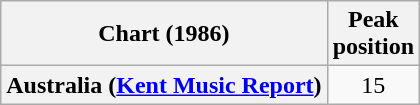<table class="wikitable sortable plainrowheaders" style="text-align:center">
<tr>
<th>Chart (1986)</th>
<th>Peak<br>position</th>
</tr>
<tr>
<th scope="row">Australia (<a href='#'>Kent Music Report</a>)</th>
<td>15</td>
</tr>
</table>
